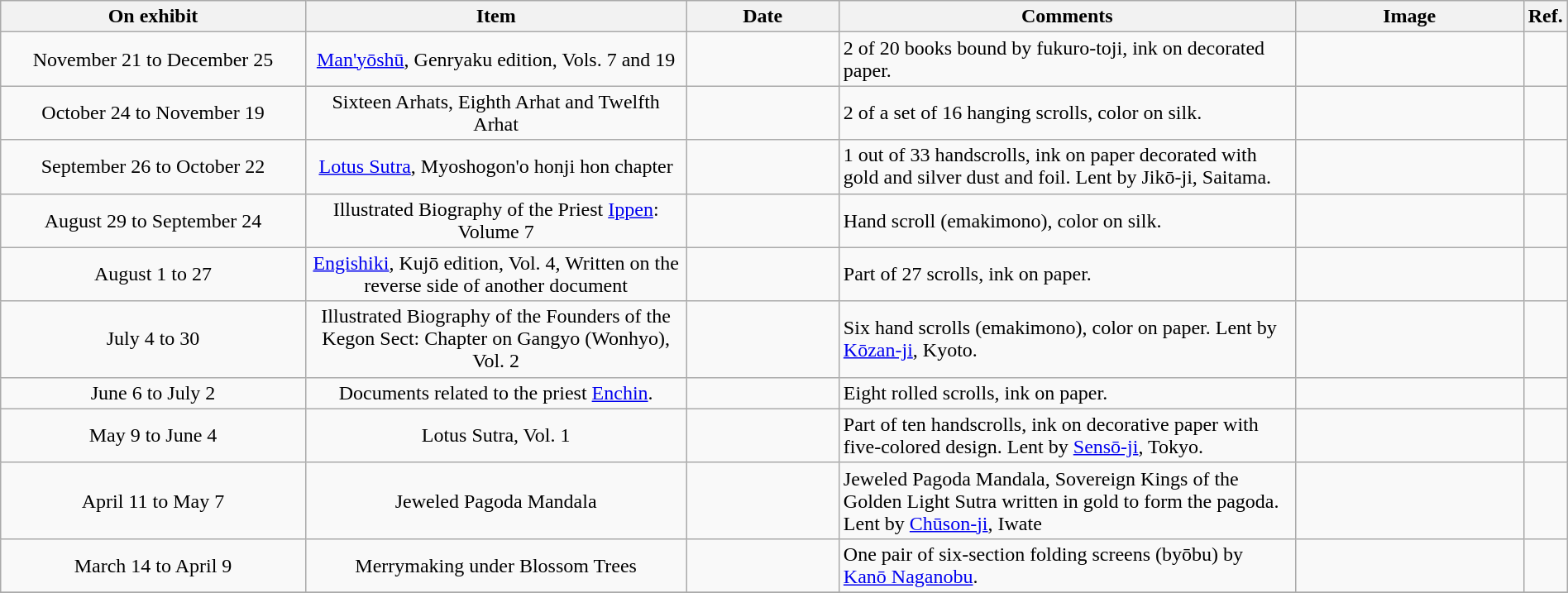<table class="wikitable sortable"  style="width:100%;">
<tr>
<th width="20%" align="center">On exhibit</th>
<th width="25%" align="center">Item</th>
<th width="10%" align="center" data-sort-type="number">Date</th>
<th width="30%" align="left" class="unsortable">Comments</th>
<th width="20%" align="center" class="unsortable">Image</th>
<th width="5%" align="center" class="unsortable">Ref.</th>
</tr>
<tr>
<td align="center">November 21 to December 25</td>
<td align="center"><a href='#'>Man'yōshū</a>, Genryaku edition, Vols. 7 and 19</td>
<td align="center"></td>
<td>2 of 20 books bound by fukuro-toji, ink on decorated paper.</td>
<td></td>
<td></td>
</tr>
<tr>
<td align="center">October 24 to November 19</td>
<td align="center">Sixteen Arhats, Eighth Arhat and Twelfth Arhat</td>
<td align="center"></td>
<td>2 of a set of 16 hanging scrolls, color on silk.</td>
<td> </td>
<td></td>
</tr>
<tr>
<td align="center">September 26 to October 22</td>
<td align="center"><a href='#'>Lotus Sutra</a>, Myoshogon'o honji hon chapter</td>
<td align="center"></td>
<td>1 out of 33 handscrolls, ink on paper decorated with gold and silver dust and foil. Lent by Jikō-ji, Saitama.</td>
<td></td>
<td></td>
</tr>
<tr>
<td align="center">August 29 to September 24</td>
<td align="center">Illustrated Biography of the Priest <a href='#'>Ippen</a>: Volume 7</td>
<td align="center"></td>
<td>Hand scroll (emakimono), color on silk.</td>
<td></td>
<td></td>
</tr>
<tr>
<td align="center">August 1 to 27</td>
<td align="center"><a href='#'>Engishiki</a>, Kujō edition, Vol. 4, Written on the reverse side of another document</td>
<td align="center"></td>
<td>Part of 27 scrolls, ink on paper.</td>
<td></td>
<td></td>
</tr>
<tr>
<td align="center">July 4 to 30</td>
<td align="center">Illustrated Biography of the Founders of the Kegon Sect: Chapter on Gangyo (Wonhyo), Vol. 2</td>
<td align="center"></td>
<td>Six hand scrolls (emakimono), color on paper. Lent by <a href='#'>Kōzan-ji</a>, Kyoto.</td>
<td></td>
<td></td>
</tr>
<tr>
<td align="center">June 6 to July 2</td>
<td align="center">Documents related to the priest <a href='#'>Enchin</a>.</td>
<td align="center"></td>
<td>Eight rolled scrolls, ink on paper.</td>
<td></td>
<td></td>
</tr>
<tr>
<td align="center">May 9 to June 4</td>
<td align="center">Lotus Sutra, Vol. 1</td>
<td align="center"></td>
<td>Part of ten handscrolls, ink on decorative paper with five-colored design. Lent by <a href='#'>Sensō-ji</a>, Tokyo.</td>
<td></td>
<td></td>
</tr>
<tr>
<td align="center">April 11 to May 7</td>
<td align="center">Jeweled Pagoda Mandala</td>
<td align="center"></td>
<td>Jeweled Pagoda Mandala, Sovereign Kings of the Golden Light Sutra written in gold to form the pagoda. Lent by <a href='#'>Chūson-ji</a>, Iwate</td>
<td></td>
<td></td>
</tr>
<tr>
<td align="center">March 14 to April 9</td>
<td align="center">Merrymaking under Blossom Trees</td>
<td align="center"></td>
<td>One pair of six-section folding screens (byōbu) by <a href='#'>Kanō Naganobu</a>.</td>
<td> </td>
<td></td>
</tr>
<tr>
</tr>
</table>
